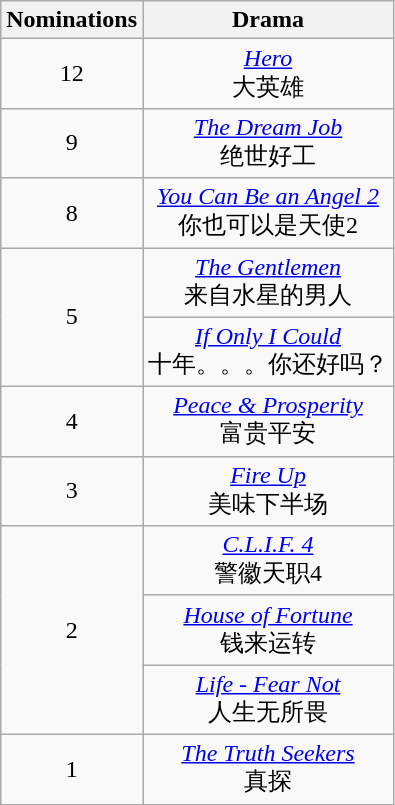<table class="wikitable plainrowheaders" style="text-align: center">
<tr>
<th scope="col" style="width:55px;">Nominations</th>
<th scope="col" style="text-align:center;">Drama</th>
</tr>
<tr>
<td scope=row style="text-align:center">12</td>
<td><em><a href='#'>Hero</a></em><br>大英雄</td>
</tr>
<tr>
<td scope=row style="text-align:center">9</td>
<td><em><a href='#'>The Dream Job</a></em><br>绝世好工</td>
</tr>
<tr>
<td scope=row style="text-align:center">8</td>
<td><em><a href='#'>You Can Be an Angel 2</a></em><br>你也可以是天使2</td>
</tr>
<tr>
<td rowspan="2"; scope=row style="text-align:center">5</td>
<td><em><a href='#'>The Gentlemen</a></em><br>来自水星的男人</td>
</tr>
<tr>
<td><em><a href='#'>If Only I Could</a></em><br>十年。。。你还好吗？</td>
</tr>
<tr>
<td scope=row style="text-align:center">4</td>
<td><em><a href='#'>Peace & Prosperity</a></em><br>富贵平安</td>
</tr>
<tr>
<td scope=row style="text-align:center">3</td>
<td><em><a href='#'>Fire Up</a></em><br>美味下半场</td>
</tr>
<tr>
<td rowspan="3"; scope=row style="text-align:center">2</td>
<td><em><a href='#'>C.L.I.F. 4</a></em><br>警徽天职4</td>
</tr>
<tr>
<td><em><a href='#'>House of Fortune</a></em><br>钱来运转</td>
</tr>
<tr>
<td><em><a href='#'>Life - Fear Not</a></em><br>人生无所畏</td>
</tr>
<tr>
<td scope=row style="text-align:center">1</td>
<td><em><a href='#'>The Truth Seekers</a></em><br>真探</td>
</tr>
</table>
